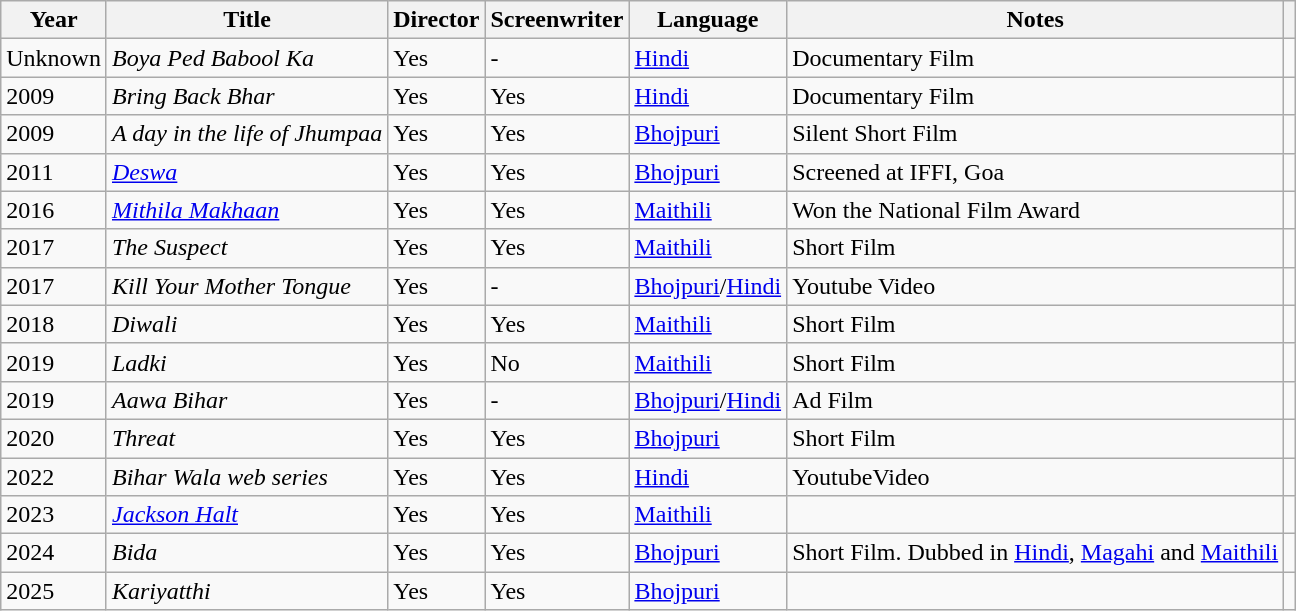<table class="wikitable sortable plainrowheaders">
<tr>
<th scope="col">Year</th>
<th scope="col">Title</th>
<th>Director</th>
<th>Screenwriter</th>
<th>Language</th>
<th scope="col" class="unsortable">Notes</th>
<th scope="col" class="unsortable"></th>
</tr>
<tr>
<td>Unknown</td>
<td><em>Boya Ped Babool Ka</em></td>
<td>Yes</td>
<td>-</td>
<td><a href='#'>Hindi</a></td>
<td>Documentary Film</td>
<td></td>
</tr>
<tr>
<td>2009</td>
<td><em>Bring Back Bhar</em></td>
<td>Yes</td>
<td>Yes</td>
<td><a href='#'>Hindi</a></td>
<td>Documentary Film</td>
<td></td>
</tr>
<tr>
<td>2009</td>
<td><em>A day in the life of Jhumpaa</em></td>
<td>Yes</td>
<td>Yes</td>
<td><a href='#'>Bhojpuri</a></td>
<td>Silent Short Film</td>
<td></td>
</tr>
<tr>
<td>2011</td>
<td><em><a href='#'>Deswa</a></em></td>
<td>Yes</td>
<td>Yes</td>
<td><a href='#'>Bhojpuri</a></td>
<td>Screened at IFFI, Goa</td>
<td></td>
</tr>
<tr>
<td>2016</td>
<td><em><a href='#'>Mithila Makhaan</a></em></td>
<td>Yes</td>
<td>Yes</td>
<td><a href='#'>Maithili</a></td>
<td>Won the National Film Award</td>
<td></td>
</tr>
<tr>
<td>2017</td>
<td><em>The Suspect</em></td>
<td>Yes</td>
<td>Yes</td>
<td><a href='#'>Maithili</a></td>
<td>Short Film</td>
<td></td>
</tr>
<tr>
<td>2017</td>
<td><em>Kill Your Mother Tongue</em></td>
<td>Yes</td>
<td>-</td>
<td><a href='#'>Bhojpuri</a>/<a href='#'>Hindi</a></td>
<td>Youtube Video</td>
<td></td>
</tr>
<tr>
<td>2018</td>
<td><em>Diwali</em></td>
<td>Yes</td>
<td>Yes</td>
<td><a href='#'>Maithili</a></td>
<td>Short Film</td>
<td></td>
</tr>
<tr>
<td>2019</td>
<td><em>Ladki</em></td>
<td>Yes</td>
<td>No</td>
<td><a href='#'>Maithili</a></td>
<td>Short Film</td>
<td></td>
</tr>
<tr>
<td>2019</td>
<td><em>Aawa Bihar</em></td>
<td>Yes</td>
<td>-</td>
<td><a href='#'>Bhojpuri</a>/<a href='#'>Hindi</a></td>
<td>Ad Film</td>
<td></td>
</tr>
<tr>
<td>2020</td>
<td><em>Threat</em></td>
<td>Yes</td>
<td>Yes</td>
<td><a href='#'>Bhojpuri</a></td>
<td>Short Film</td>
<td></td>
</tr>
<tr>
<td>2022</td>
<td><em>Bihar Wala web series</em></td>
<td>Yes</td>
<td>Yes</td>
<td><a href='#'>Hindi</a></td>
<td>YoutubeVideo</td>
<td></td>
</tr>
<tr>
<td>2023</td>
<td><em><a href='#'>Jackson Halt</a></em></td>
<td>Yes</td>
<td>Yes</td>
<td><a href='#'>Maithili</a></td>
<td></td>
<td></td>
</tr>
<tr>
<td>2024</td>
<td><em>Bida</em></td>
<td>Yes</td>
<td>Yes</td>
<td><a href='#'>Bhojpuri</a></td>
<td>Short Film. Dubbed in <a href='#'>Hindi</a>, <a href='#'>Magahi</a> and <a href='#'>Maithili</a></td>
<td></td>
</tr>
<tr>
<td>2025</td>
<td><em>Kariyatthi</em></td>
<td>Yes</td>
<td>Yes</td>
<td><a href='#'>Bhojpuri</a></td>
<td></td>
</tr>
</table>
